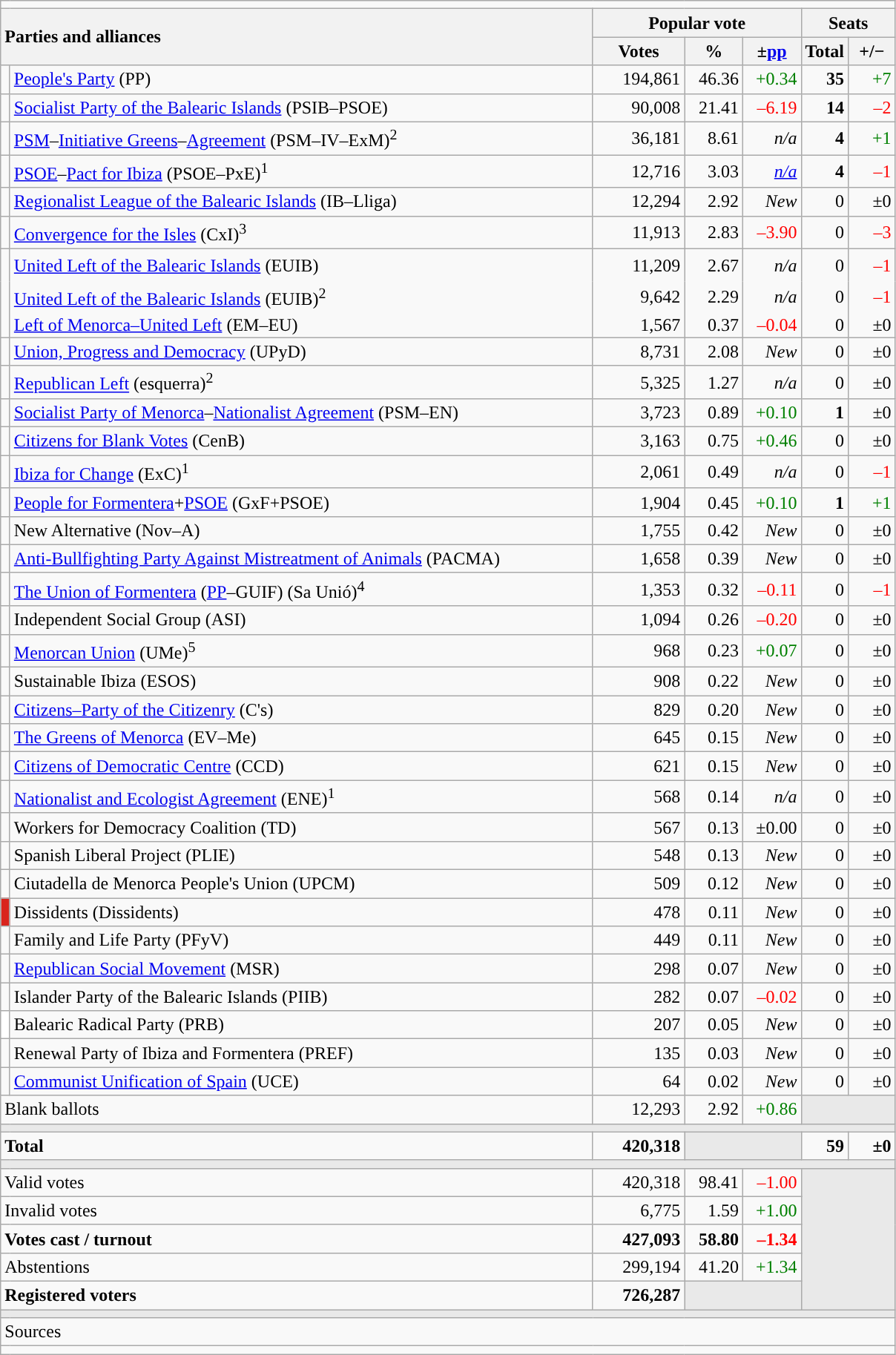<table class="wikitable" style="text-align:right;">
<tr>
<td colspan="7"></td>
</tr>
<tr>
<th style="text-align:left;" rowspan="2" colspan="2" width="525">Parties and alliances</th>
<th colspan="3">Popular vote</th>
<th colspan="2">Seats</th>
</tr>
<tr>
<th width="75">Votes</th>
<th width="45">%</th>
<th width="45">±<a href='#'>pp</a></th>
<th width="35">Total</th>
<th width="35">+/−</th>
</tr>
<tr>
<td width="1" style="color:inherit;background:"></td>
<td align="left"><a href='#'>People's Party</a> (PP)</td>
<td>194,861</td>
<td>46.36</td>
<td style="color:green;">+0.34</td>
<td><strong>35</strong></td>
<td style="color:green;">+7</td>
</tr>
<tr>
<td style="color:inherit;background:"></td>
<td align="left"><a href='#'>Socialist Party of the Balearic Islands</a> (PSIB–PSOE)</td>
<td>90,008</td>
<td>21.41</td>
<td style="color:red;">–6.19</td>
<td><strong>14</strong></td>
<td style="color:red;">–2</td>
</tr>
<tr>
<td style="color:inherit;background:"></td>
<td align="left"><a href='#'>PSM</a>–<a href='#'>Initiative Greens</a>–<a href='#'>Agreement</a> (PSM–IV–ExM)<sup>2</sup></td>
<td>36,181</td>
<td>8.61</td>
<td><em>n/a</em></td>
<td><strong>4</strong></td>
<td style="color:green;">+1</td>
</tr>
<tr>
<td style="color:inherit;background:"></td>
<td align="left"><a href='#'>PSOE</a>–<a href='#'>Pact for Ibiza</a> (PSOE–PxE)<sup>1</sup></td>
<td>12,716</td>
<td>3.03</td>
<td><em><a href='#'>n/a</a></em></td>
<td><strong>4</strong></td>
<td style="color:red;">–1</td>
</tr>
<tr>
<td style="color:inherit;background:"></td>
<td align="left"><a href='#'>Regionalist League of the Balearic Islands</a> (IB–Lliga)</td>
<td>12,294</td>
<td>2.92</td>
<td><em>New</em></td>
<td>0</td>
<td>±0</td>
</tr>
<tr>
<td style="color:inherit;background:"></td>
<td align="left"><a href='#'>Convergence for the Isles</a> (CxI)<sup>3</sup></td>
<td>11,913</td>
<td>2.83</td>
<td style="color:red;">–3.90</td>
<td>0</td>
<td style="color:red;">–3</td>
</tr>
<tr style="line-height:22px;">
<td rowspan="3" style="color:inherit;background:"></td>
<td align="left"><a href='#'>United Left of the Balearic Islands</a> (EUIB)</td>
<td>11,209</td>
<td>2.67</td>
<td><em>n/a</em></td>
<td>0</td>
<td style="color:red;">–1</td>
</tr>
<tr style="border-bottom-style:hidden; border-top-style:hidden; line-height:16px;">
<td align="left"><span><a href='#'>United Left of the Balearic Islands</a> (EUIB)<sup>2</sup></span></td>
<td>9,642</td>
<td>2.29</td>
<td><em>n/a</em></td>
<td>0</td>
<td style="color:red;">–1</td>
</tr>
<tr style="line-height:16px;">
<td align="left"><span><a href='#'>Left of Menorca–United Left</a> (EM–EU)</span></td>
<td>1,567</td>
<td>0.37</td>
<td style="color:red;">–0.04</td>
<td>0</td>
<td>±0</td>
</tr>
<tr>
<td style="color:inherit;background:"></td>
<td align="left"><a href='#'>Union, Progress and Democracy</a> (UPyD)</td>
<td>8,731</td>
<td>2.08</td>
<td><em>New</em></td>
<td>0</td>
<td>±0</td>
</tr>
<tr>
<td style="color:inherit;background:"></td>
<td align="left"><a href='#'>Republican Left</a> (esquerra)<sup>2</sup></td>
<td>5,325</td>
<td>1.27</td>
<td><em>n/a</em></td>
<td>0</td>
<td>±0</td>
</tr>
<tr>
<td style="color:inherit;background:"></td>
<td align="left"><a href='#'>Socialist Party of Menorca</a>–<a href='#'>Nationalist Agreement</a> (PSM–EN)</td>
<td>3,723</td>
<td>0.89</td>
<td style="color:green;">+0.10</td>
<td><strong>1</strong></td>
<td>±0</td>
</tr>
<tr>
<td style="color:inherit;background:"></td>
<td align="left"><a href='#'>Citizens for Blank Votes</a> (CenB)</td>
<td>3,163</td>
<td>0.75</td>
<td style="color:green;">+0.46</td>
<td>0</td>
<td>±0</td>
</tr>
<tr>
<td style="color:inherit;background:"></td>
<td align="left"><a href='#'>Ibiza for Change</a> (ExC)<sup>1</sup></td>
<td>2,061</td>
<td>0.49</td>
<td><em>n/a</em></td>
<td>0</td>
<td style="color:red;">–1</td>
</tr>
<tr>
<td style="color:inherit;background:"></td>
<td align="left"><a href='#'>People for Formentera</a>+<a href='#'>PSOE</a> (GxF+PSOE)</td>
<td>1,904</td>
<td>0.45</td>
<td style="color:green;">+0.10</td>
<td><strong>1</strong></td>
<td style="color:green;">+1</td>
</tr>
<tr>
<td style="color:inherit;background:"></td>
<td align="left">New Alternative (Nov–A)</td>
<td>1,755</td>
<td>0.42</td>
<td><em>New</em></td>
<td>0</td>
<td>±0</td>
</tr>
<tr>
<td style="color:inherit;background:"></td>
<td align="left"><a href='#'>Anti-Bullfighting Party Against Mistreatment of Animals</a> (PACMA)</td>
<td>1,658</td>
<td>0.39</td>
<td><em>New</em></td>
<td>0</td>
<td>±0</td>
</tr>
<tr>
<td style="color:inherit;background:"></td>
<td align="left"><a href='#'>The Union of Formentera</a> (<a href='#'>PP</a>–GUIF) (Sa Unió)<sup>4</sup></td>
<td>1,353</td>
<td>0.32</td>
<td style="color:red;">–0.11</td>
<td>0</td>
<td style="color:red;">–1</td>
</tr>
<tr>
<td style="color:inherit;background:"></td>
<td align="left">Independent Social Group (ASI)</td>
<td>1,094</td>
<td>0.26</td>
<td style="color:red;">–0.20</td>
<td>0</td>
<td>±0</td>
</tr>
<tr>
<td style="color:inherit;background:"></td>
<td align="left"><a href='#'>Menorcan Union</a> (UMe)<sup>5</sup></td>
<td>968</td>
<td>0.23</td>
<td style="color:green;">+0.07</td>
<td>0</td>
<td>±0</td>
</tr>
<tr>
<td style="color:inherit;background:"></td>
<td align="left">Sustainable Ibiza (ESOS)</td>
<td>908</td>
<td>0.22</td>
<td><em>New</em></td>
<td>0</td>
<td>±0</td>
</tr>
<tr>
<td style="color:inherit;background:"></td>
<td align="left"><a href='#'>Citizens–Party of the Citizenry</a> (C's)</td>
<td>829</td>
<td>0.20</td>
<td><em>New</em></td>
<td>0</td>
<td>±0</td>
</tr>
<tr>
<td style="color:inherit;background:"></td>
<td align="left"><a href='#'>The Greens of Menorca</a> (EV–Me)</td>
<td>645</td>
<td>0.15</td>
<td><em>New</em></td>
<td>0</td>
<td>±0</td>
</tr>
<tr>
<td style="color:inherit;background:"></td>
<td align="left"><a href='#'>Citizens of Democratic Centre</a> (CCD)</td>
<td>621</td>
<td>0.15</td>
<td><em>New</em></td>
<td>0</td>
<td>±0</td>
</tr>
<tr>
<td style="color:inherit;background:"></td>
<td align="left"><a href='#'>Nationalist and Ecologist Agreement</a> (ENE)<sup>1</sup></td>
<td>568</td>
<td>0.14</td>
<td><em>n/a</em></td>
<td>0</td>
<td>±0</td>
</tr>
<tr>
<td style="color:inherit;background:"></td>
<td align="left">Workers for Democracy Coalition (TD)</td>
<td>567</td>
<td>0.13</td>
<td>±0.00</td>
<td>0</td>
<td>±0</td>
</tr>
<tr>
<td style="color:inherit;background:"></td>
<td align="left">Spanish Liberal Project (PLIE)</td>
<td>548</td>
<td>0.13</td>
<td><em>New</em></td>
<td>0</td>
<td>±0</td>
</tr>
<tr>
<td style="color:inherit;background:"></td>
<td align="left">Ciutadella de Menorca People's Union (UPCM)</td>
<td>509</td>
<td>0.12</td>
<td><em>New</em></td>
<td>0</td>
<td>±0</td>
</tr>
<tr>
<td style="color:inherit;background:#D9241D"></td>
<td align="left">Dissidents (Dissidents)</td>
<td>478</td>
<td>0.11</td>
<td><em>New</em></td>
<td>0</td>
<td>±0</td>
</tr>
<tr>
<td style="color:inherit;background:"></td>
<td align="left">Family and Life Party (PFyV)</td>
<td>449</td>
<td>0.11</td>
<td><em>New</em></td>
<td>0</td>
<td>±0</td>
</tr>
<tr>
<td style="color:inherit;background:"></td>
<td align="left"><a href='#'>Republican Social Movement</a> (MSR)</td>
<td>298</td>
<td>0.07</td>
<td><em>New</em></td>
<td>0</td>
<td>±0</td>
</tr>
<tr>
<td style="color:inherit;background:"></td>
<td align="left">Islander Party of the Balearic Islands (PIIB)</td>
<td>282</td>
<td>0.07</td>
<td style="color:red;">–0.02</td>
<td>0</td>
<td>±0</td>
</tr>
<tr>
<td bgcolor="white"></td>
<td align="left">Balearic Radical Party (PRB)</td>
<td>207</td>
<td>0.05</td>
<td><em>New</em></td>
<td>0</td>
<td>±0</td>
</tr>
<tr>
<td style="color:inherit;background:"></td>
<td align="left">Renewal Party of Ibiza and Formentera (PREF)</td>
<td>135</td>
<td>0.03</td>
<td><em>New</em></td>
<td>0</td>
<td>±0</td>
</tr>
<tr>
<td style="color:inherit;background:"></td>
<td align="left"><a href='#'>Communist Unification of Spain</a> (UCE)</td>
<td>64</td>
<td>0.02</td>
<td><em>New</em></td>
<td>0</td>
<td>±0</td>
</tr>
<tr>
<td align="left" colspan="2">Blank ballots</td>
<td>12,293</td>
<td>2.92</td>
<td style="color:green;">+0.86</td>
<td bgcolor="#E9E9E9" colspan="2"></td>
</tr>
<tr>
<td colspan="7" bgcolor="#E9E9E9"></td>
</tr>
<tr style="font-weight:bold;">
<td align="left" colspan="2">Total</td>
<td>420,318</td>
<td bgcolor="#E9E9E9" colspan="2"></td>
<td>59</td>
<td>±0</td>
</tr>
<tr>
<td colspan="7" bgcolor="#E9E9E9"></td>
</tr>
<tr>
<td align="left" colspan="2">Valid votes</td>
<td>420,318</td>
<td>98.41</td>
<td style="color:red;">–1.00</td>
<td bgcolor="#E9E9E9" colspan="2" rowspan="5"></td>
</tr>
<tr>
<td align="left" colspan="2">Invalid votes</td>
<td>6,775</td>
<td>1.59</td>
<td style="color:green;">+1.00</td>
</tr>
<tr style="font-weight:bold;">
<td align="left" colspan="2">Votes cast / turnout</td>
<td>427,093</td>
<td>58.80</td>
<td style="color:red;">–1.34</td>
</tr>
<tr>
<td align="left" colspan="2">Abstentions</td>
<td>299,194</td>
<td>41.20</td>
<td style="color:green;">+1.34</td>
</tr>
<tr style="font-weight:bold;">
<td align="left" colspan="2">Registered voters</td>
<td>726,287</td>
<td bgcolor="#E9E9E9" colspan="2"></td>
</tr>
<tr>
<td colspan="7" bgcolor="#E9E9E9"></td>
</tr>
<tr>
<td align="left" colspan="7">Sources</td>
</tr>
<tr>
<td colspan="7" style="text-align:left; max-width:790px;"></td>
</tr>
</table>
